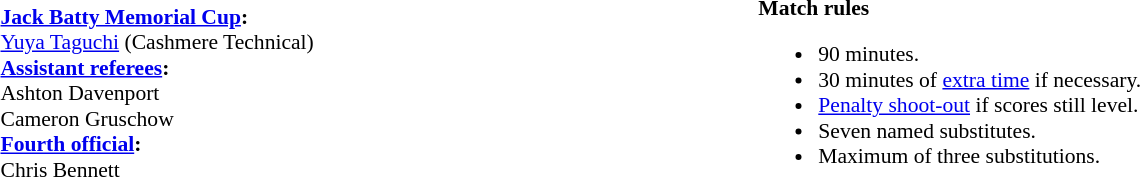<table width=100% style="font-size:90%">
<tr>
<td><br><strong><a href='#'>Jack Batty Memorial Cup</a>:</strong>
<br><a href='#'>Yuya Taguchi</a> (Cashmere Technical)<br><strong><a href='#'>Assistant referees</a>:</strong>
<br>Ashton Davenport
<br>Cameron Gruschow
<br><strong><a href='#'>Fourth official</a>:</strong>
<br>Chris Bennett</td>
<td style="width:60%; vertical-align:top;"><br><strong>Match rules</strong><ul><li>90 minutes.</li><li>30 minutes of <a href='#'>extra time</a> if necessary.</li><li><a href='#'>Penalty shoot-out</a> if scores still level.</li><li>Seven named substitutes.</li><li>Maximum of three substitutions.</li></ul></td>
</tr>
</table>
